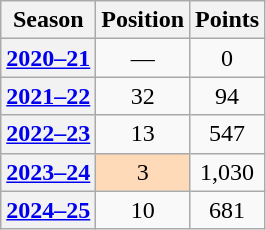<table class="wikitable plainrowheaders sortable">
<tr>
<th scope="col">Season</th>
<th scope="col">Position</th>
<th scope="col">Points</th>
</tr>
<tr>
<th scope=row align=center><a href='#'>2020–21</a></th>
<td align=center>—</td>
<td align=center>0</td>
</tr>
<tr>
<th scope=row align=center><a href='#'>2021–22</a></th>
<td align=center>32</td>
<td align=center>94</td>
</tr>
<tr>
<th scope=row align=center><a href='#'>2022–23</a></th>
<td align=center>13</td>
<td align=center>547</td>
</tr>
<tr>
<th scope=row align=center><a href='#'>2023–24</a></th>
<td align=center style="background:#FFDAB9">3</td>
<td align=center>1,030</td>
</tr>
<tr>
<th scope=row align=center><a href='#'>2024–25</a></th>
<td align=center>10</td>
<td align=center>681</td>
</tr>
</table>
